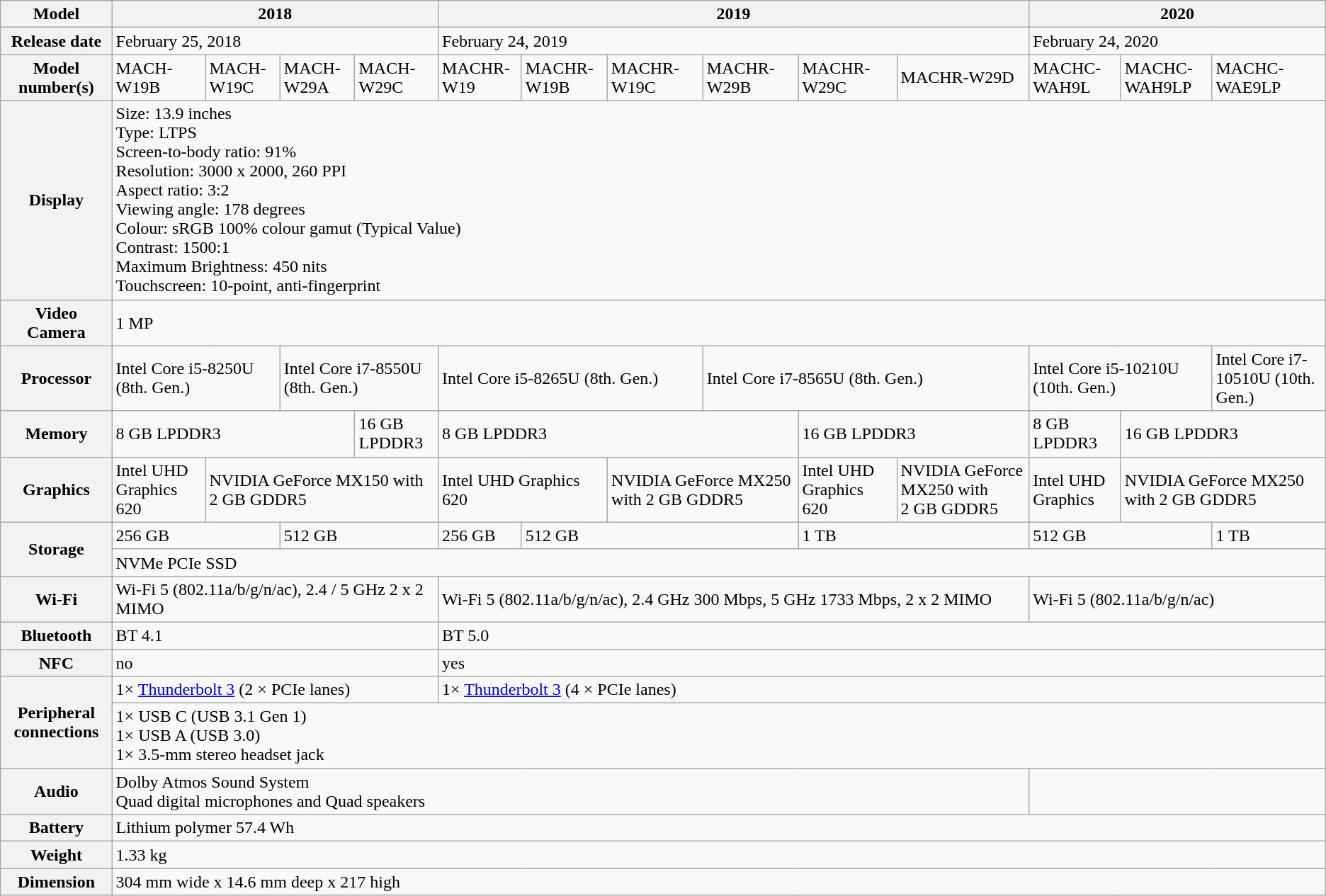<table class="wikitable">
<tr>
<th>Model</th>
<th colspan="4">2018</th>
<th colspan="6">2019</th>
<th colspan="3">2020</th>
</tr>
<tr>
<th>Release date</th>
<td colspan="4">February 25, 2018</td>
<td colspan="6">February 24, 2019</td>
<td colspan="3">February 24, 2020</td>
</tr>
<tr>
<th>Model number(s)</th>
<td>MACH-W19B</td>
<td>MACH-W19C</td>
<td>MACH-W29A</td>
<td>MACH-W29C</td>
<td>MACHR-W19</td>
<td>MACHR-W19B</td>
<td>MACHR-W19C</td>
<td>MACHR-W29B</td>
<td>MACHR-W29C</td>
<td>MACHR-W29D</td>
<td>MACHC-WAH9L</td>
<td>MACHC-WAH9LP</td>
<td>MACHC-WAE9LP</td>
</tr>
<tr>
<th>Display</th>
<td colspan="13">Size: 13.9 inches<br>Type: LTPS<br>Screen-to-body ratio: 91%<br>Resolution: 3000 x 2000, 260 PPI<br>Aspect ratio: 3:2<br>Viewing angle: 178 degrees<br>Colour: sRGB 100% colour gamut (Typical Value)<br>Contrast: 1500:1<br>Maximum Brightness: 450 nits<br>Touchscreen: 10-point, anti-fingerprint</td>
</tr>
<tr>
<th>Video Camera</th>
<td colspan="13">1 MP</td>
</tr>
<tr>
<th>Processor</th>
<td colspan="2">Intel Core i5-8250U (8th. Gen.)</td>
<td colspan="2">Intel Core i7-8550U (8th. Gen.)</td>
<td colspan="3">Intel Core i5-8265U (8th. Gen.)</td>
<td colspan="3">Intel Core i7-8565U (8th. Gen.)</td>
<td colspan="2">Intel Core i5-10210U (10th. Gen.)</td>
<td>Intel Core i7-10510U (10th. Gen.)</td>
</tr>
<tr>
<th>Memory</th>
<td colspan="3">8 GB LPDDR3</td>
<td>16 GB LPDDR3</td>
<td colspan="4">8 GB LPDDR3</td>
<td colspan="2">16 GB LPDDR3</td>
<td>8 GB LPDDR3</td>
<td colspan="2">16 GB LPDDR3</td>
</tr>
<tr>
<th>Graphics</th>
<td>Intel UHD Graphics 620</td>
<td colspan="3">NVIDIA GeForce MX150 with 2 GB GDDR5</td>
<td colspan="2">Intel UHD Graphics 620</td>
<td colspan="2">NVIDIA GeForce MX250 with 2 GB GDDR5</td>
<td>Intel UHD Graphics 620</td>
<td>NVIDIA GeForce MX250 with 2 GB GDDR5</td>
<td>Intel UHD Graphics</td>
<td colspan="2">NVIDIA GeForce MX250 with 2 GB GDDR5</td>
</tr>
<tr>
<th rowspan="2">Storage</th>
<td colspan="2">256 GB</td>
<td colspan="2">512 GB</td>
<td>256 GB</td>
<td colspan="3">512 GB</td>
<td colspan="2">1 TB</td>
<td colspan="2">512 GB</td>
<td>1 TB</td>
</tr>
<tr>
<td colspan="13">NVMe PCIe SSD</td>
</tr>
<tr>
<th>Wi-Fi</th>
<td colspan="4">Wi-Fi 5 (802.11a/b/g/n/ac), 2.4 / 5 GHz 2 x 2 MIMO</td>
<td colspan="6">Wi-Fi 5 (802.11a/b/g/n/ac), 2.4 GHz 300 Mbps, 5 GHz 1733 Mbps, 2 x 2 MIMO</td>
<td colspan="3">Wi-Fi 5 (802.11a/b/g/n/ac)</td>
</tr>
<tr>
<th>Bluetooth</th>
<td colspan="4">BT 4.1</td>
<td colspan="9">BT 5.0</td>
</tr>
<tr>
<th>NFC</th>
<td colspan="4">no</td>
<td colspan="9">yes</td>
</tr>
<tr>
<th rowspan="2">Peripheral connections</th>
<td colspan="4">1× <a href='#'>Thunderbolt 3</a> (2 × PCIe lanes)</td>
<td colspan="9">1× <a href='#'>Thunderbolt 3</a> (4 × PCIe lanes)</td>
</tr>
<tr>
<td colspan="13">1× USB C (USB 3.1 Gen 1)<br>1× USB A (USB 3.0)<br>1× 3.5-mm stereo headset jack</td>
</tr>
<tr>
<th>Audio</th>
<td colspan="10">Dolby Atmos Sound System<br>Quad digital microphones and Quad speakers</td>
<td colspan="3"></td>
</tr>
<tr>
<th>Battery</th>
<td colspan="13">Lithium polymer 57.4 Wh</td>
</tr>
<tr>
<th>Weight</th>
<td colspan="13">1.33 kg</td>
</tr>
<tr>
<th>Dimension</th>
<td colspan="13">304 mm wide x 14.6 mm deep x 217 high</td>
</tr>
</table>
